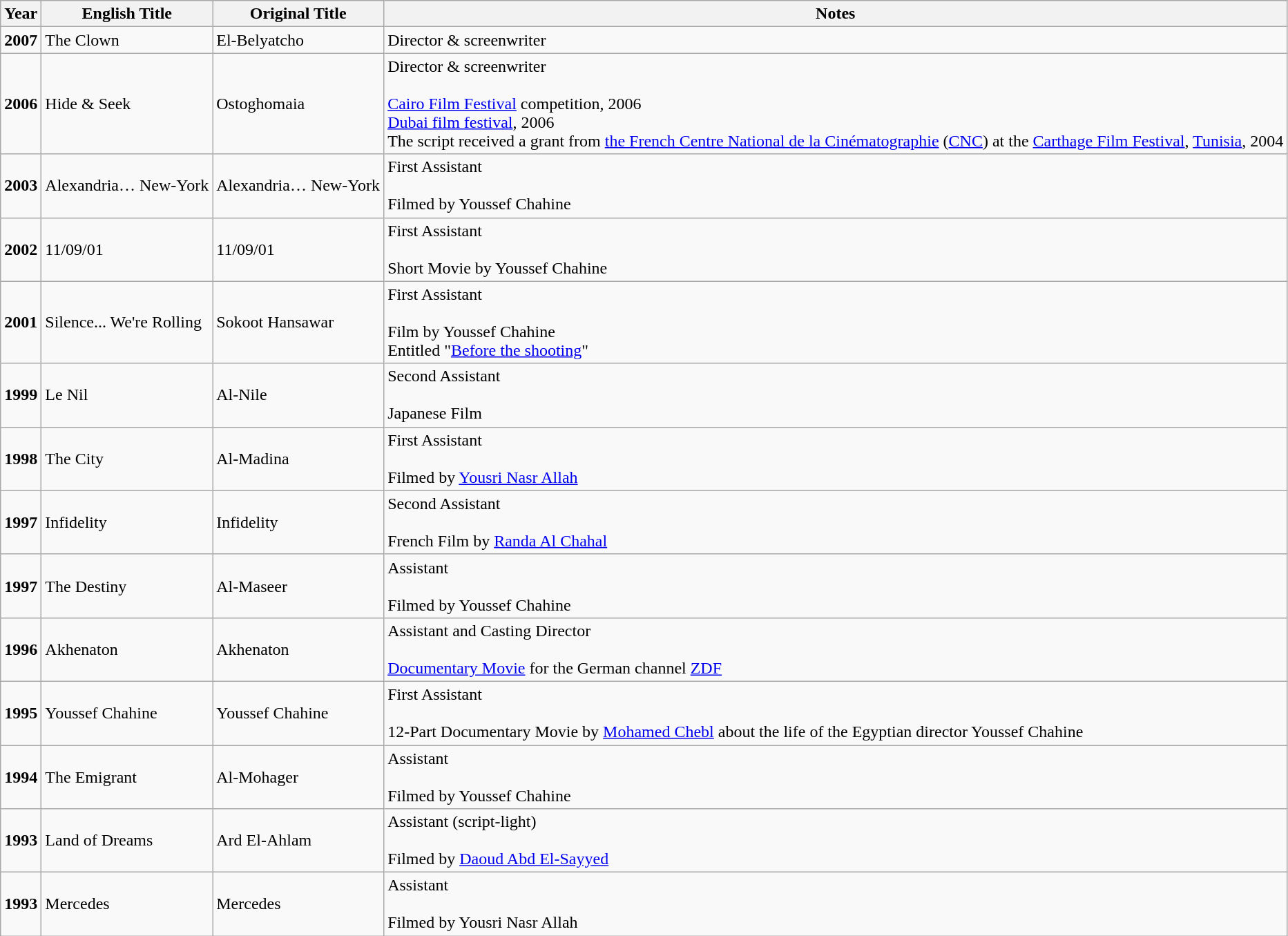<table class="wikitable">
<tr>
<th>Year</th>
<th>English Title</th>
<th>Original Title</th>
<th>Notes</th>
</tr>
<tr>
<td><strong>2007</strong></td>
<td>The Clown</td>
<td>El-Belyatcho</td>
<td>Director & screenwriter</td>
</tr>
<tr>
<td><strong>2006</strong></td>
<td>Hide & Seek</td>
<td>Ostoghomaia</td>
<td>Director & screenwriter<br><br><a href='#'>Cairo Film Festival</a> competition, 2006<br>
<a href='#'>Dubai film festival</a>, 2006<br>
The script received a grant from <a href='#'>the French Centre National de la Cinématographie</a> (<a href='#'>CNC</a>) at the <a href='#'>Carthage Film Festival</a>,
<a href='#'>Tunisia</a>, 2004</td>
</tr>
<tr>
<td><strong>2003</strong></td>
<td>Alexandria… New-York</td>
<td>Alexandria… New-York</td>
<td>First Assistant<br><br>Filmed by Youssef Chahine</td>
</tr>
<tr>
<td><strong>2002</strong></td>
<td>11/09/01</td>
<td>11/09/01</td>
<td>First Assistant  <br><br>Short Movie by Youssef Chahine</td>
</tr>
<tr>
<td><strong>2001</strong></td>
<td>Silence... We're Rolling</td>
<td>Sokoot Hansawar</td>
<td>First Assistant <br><br>Film by Youssef Chahine<br>
Entitled "<a href='#'>Before the shooting</a>"</td>
</tr>
<tr>
<td><strong>1999</strong></td>
<td>Le Nil</td>
<td>Al-Nile</td>
<td>Second Assistant <br><br>Japanese Film</td>
</tr>
<tr>
<td><strong>1998</strong></td>
<td>The City</td>
<td>Al-Madina</td>
<td>First Assistant <br><br>Filmed by <a href='#'>Yousri Nasr Allah</a></td>
</tr>
<tr>
<td><strong>1997</strong></td>
<td>Infidelity</td>
<td>Infidelity</td>
<td>Second Assistant <br><br>French Film by <a href='#'>Randa Al Chahal</a></td>
</tr>
<tr>
<td><strong>1997</strong></td>
<td>The Destiny</td>
<td>Al-Maseer</td>
<td>Assistant<br><br>Filmed by Youssef Chahine</td>
</tr>
<tr>
<td><strong>1996</strong></td>
<td>Akhenaton</td>
<td>Akhenaton</td>
<td>Assistant and Casting Director<br><br><a href='#'>Documentary Movie</a> for the German channel <a href='#'>ZDF</a></td>
</tr>
<tr>
<td><strong>1995</strong></td>
<td>Youssef Chahine</td>
<td>Youssef Chahine</td>
<td>First Assistant<br><br>12-Part Documentary Movie by <a href='#'>Mohamed Chebl</a> about the life of the Egyptian director Youssef Chahine</td>
</tr>
<tr>
<td><strong>1994</strong></td>
<td>The Emigrant</td>
<td>Al-Mohager</td>
<td>Assistant <br><br>Filmed by Youssef Chahine</td>
</tr>
<tr>
<td><strong>1993</strong></td>
<td>Land of Dreams</td>
<td>Ard El-Ahlam</td>
<td>Assistant (script-light) <br><br>Filmed by <a href='#'>Daoud Abd El-Sayyed</a></td>
</tr>
<tr>
<td><strong>1993</strong></td>
<td>Mercedes</td>
<td>Mercedes</td>
<td>Assistant <br><br>Filmed by Yousri Nasr Allah</td>
</tr>
</table>
